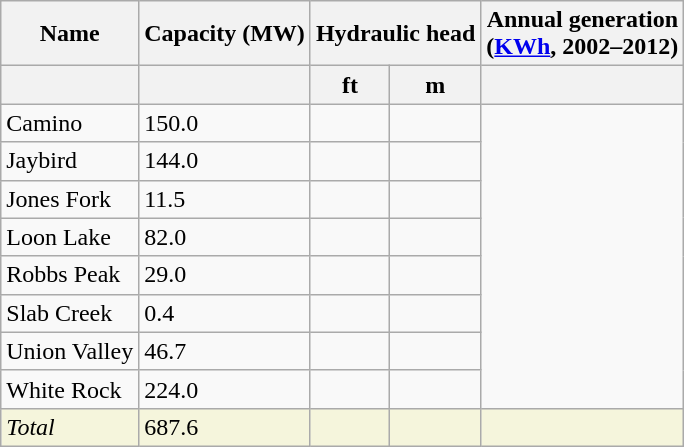<table class="wikitable sortable" border = "1">
<tr>
<th>Name</th>
<th>Capacity (MW)</th>
<th colspan=2>Hydraulic head</th>
<th>Annual generation<br>(<a href='#'>KWh</a>, 2002–2012)</th>
</tr>
<tr>
<th></th>
<th></th>
<th>ft</th>
<th>m</th>
<th></th>
</tr>
<tr>
<td>Camino</td>
<td>150.0</td>
<td></td>
<td></td>
</tr>
<tr>
<td>Jaybird</td>
<td>144.0</td>
<td></td>
<td></td>
</tr>
<tr>
<td>Jones Fork</td>
<td>11.5</td>
<td></td>
<td></td>
</tr>
<tr>
<td>Loon Lake</td>
<td>82.0</td>
<td></td>
<td></td>
</tr>
<tr>
<td>Robbs Peak</td>
<td>29.0</td>
<td></td>
<td></td>
</tr>
<tr>
<td>Slab Creek</td>
<td>0.4</td>
<td></td>
<td></td>
</tr>
<tr>
<td>Union Valley</td>
<td>46.7</td>
<td></td>
<td></td>
</tr>
<tr>
<td>White Rock</td>
<td>224.0</td>
<td></td>
<td></td>
</tr>
<tr>
<td bgcolor="#F5F5DC"><em>Total</em></td>
<td bgcolor="#F5F5DC">687.6</td>
<td bgcolor="#F5F5DC"></td>
<td bgcolor="#F5F5DC"></td>
<td bgcolor="#F5F5DC"></td>
</tr>
</table>
